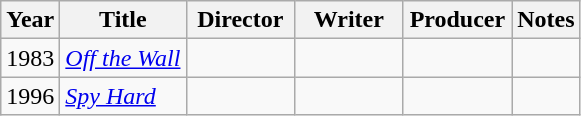<table class="wikitable">
<tr>
<th>Year</th>
<th>Title</th>
<th width=65>Director</th>
<th width=65>Writer</th>
<th width=65>Producer</th>
<th>Notes</th>
</tr>
<tr>
<td>1983</td>
<td><em><a href='#'>Off the Wall</a></em></td>
<td></td>
<td></td>
<td></td>
<td></td>
</tr>
<tr>
<td>1996</td>
<td><em><a href='#'>Spy Hard</a></em></td>
<td></td>
<td></td>
<td></td>
<td></td>
</tr>
</table>
